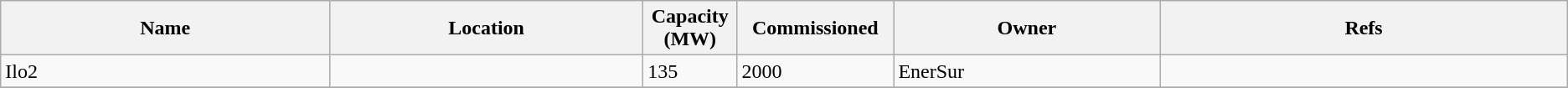<table class="wikitable sortable">
<tr>
<th width="21%">Name</th>
<th width="20%">Location</th>
<th width="6%">Capacity (MW)</th>
<th width="10%">Commissioned</th>
<th width="17%">Owner</th>
<th width="200%">Refs</th>
</tr>
<tr>
<td>Ilo2</td>
<td></td>
<td>135</td>
<td>2000</td>
<td>EnerSur</td>
<td></td>
</tr>
<tr>
</tr>
</table>
